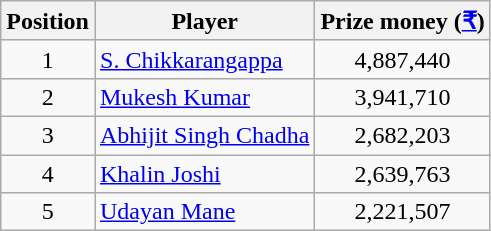<table class=wikitable>
<tr>
<th>Position</th>
<th>Player</th>
<th>Prize money (<a href='#'>₹</a>)</th>
</tr>
<tr>
<td align=center>1</td>
<td> <a href='#'>S. Chikkarangappa</a></td>
<td align=center>4,887,440</td>
</tr>
<tr>
<td align=center>2</td>
<td> <a href='#'>Mukesh Kumar</a></td>
<td align=center>3,941,710</td>
</tr>
<tr>
<td align=center>3</td>
<td> <a href='#'>Abhijit Singh Chadha</a></td>
<td align=center>2,682,203</td>
</tr>
<tr>
<td align=center>4</td>
<td> <a href='#'>Khalin Joshi</a></td>
<td align=center>2,639,763</td>
</tr>
<tr>
<td align=center>5</td>
<td> <a href='#'>Udayan Mane</a></td>
<td align=center>2,221,507</td>
</tr>
</table>
